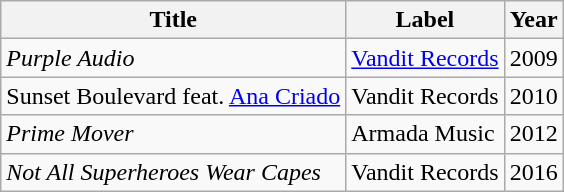<table class="wikitable plainrowheaders">
<tr>
<th>Title</th>
<th>Label</th>
<th>Year</th>
</tr>
<tr>
<td><em>Purple Audio</em></td>
<td><a href='#'>Vandit Records</a></td>
<td>2009</td>
</tr>
<tr>
<td>Sunset Boulevard feat. <a href='#'>Ana Criado</a></td>
<td>Vandit Records</td>
<td>2010</td>
</tr>
<tr>
<td><em>Prime Mover</em></td>
<td>Armada Music</td>
<td>2012</td>
</tr>
<tr>
<td><em>Not All Superheroes Wear Capes</em></td>
<td>Vandit Records</td>
<td>2016</td>
</tr>
</table>
